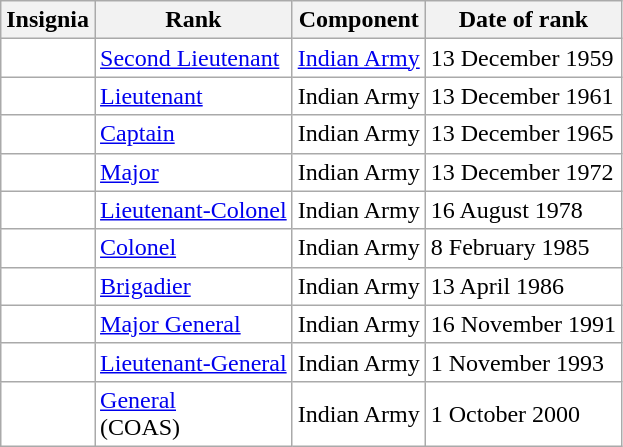<table class="wikitable" style="background:white">
<tr>
<th>Insignia</th>
<th>Rank</th>
<th>Component</th>
<th>Date of rank</th>
</tr>
<tr>
<td align="center"></td>
<td><a href='#'>Second Lieutenant</a></td>
<td><a href='#'>Indian Army</a></td>
<td>13 December 1959</td>
</tr>
<tr>
<td align="center"></td>
<td><a href='#'>Lieutenant</a></td>
<td>Indian Army</td>
<td>13 December 1961</td>
</tr>
<tr>
<td align="center"></td>
<td><a href='#'>Captain</a></td>
<td>Indian Army</td>
<td>13 December 1965</td>
</tr>
<tr>
<td align="center"></td>
<td><a href='#'>Major</a></td>
<td>Indian Army</td>
<td>13 December 1972</td>
</tr>
<tr>
<td align="center"></td>
<td><a href='#'>Lieutenant-Colonel</a></td>
<td>Indian Army</td>
<td>16 August 1978</td>
</tr>
<tr>
<td align="center"></td>
<td><a href='#'>Colonel</a></td>
<td>Indian Army</td>
<td>8 February 1985</td>
</tr>
<tr>
<td align="center"></td>
<td><a href='#'>Brigadier</a></td>
<td>Indian Army</td>
<td>13 April 1986</td>
</tr>
<tr>
<td align="center"></td>
<td><a href='#'>Major General</a></td>
<td>Indian Army</td>
<td>16 November 1991</td>
</tr>
<tr>
<td align="center"></td>
<td><a href='#'>Lieutenant-General</a></td>
<td>Indian Army</td>
<td>1 November 1993</td>
</tr>
<tr>
<td align="center"></td>
<td><a href='#'>General</a><br>(COAS)</td>
<td>Indian Army</td>
<td>1 October 2000</td>
</tr>
</table>
